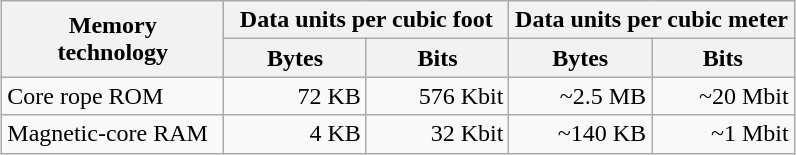<table class="wikitable" style="margin:1em auto;">
<tr>
<th rowspan="2" width="28%">Memory<br>technology</th>
<th colspan="2">Data units per cubic foot</th>
<th colspan="2">Data units per cubic meter</th>
</tr>
<tr>
<th width="18%">Bytes</th>
<th width="18%">Bits</th>
<th width="18%">Bytes</th>
<th width="18%">Bits</th>
</tr>
<tr align="right">
<td align="left">Core rope ROM</td>
<td>72 KB</td>
<td>576 Kbit</td>
<td>~2.5 MB</td>
<td>~20 Mbit</td>
</tr>
<tr align="right">
<td align="left">Magnetic-core RAM</td>
<td>4 KB</td>
<td>32 Kbit</td>
<td>~140 KB</td>
<td>~1 Mbit</td>
</tr>
</table>
